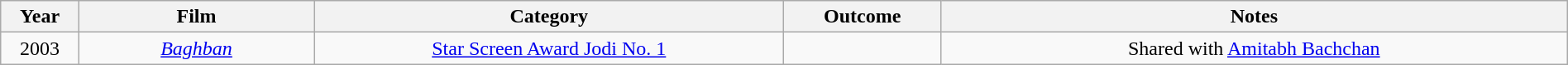<table class="wikitable" style="width:100%;">
<tr>
<th width=5%>Year</th>
<th style="width:15%;">Film</th>
<th style="width:30%;">Category</th>
<th style="width:10%;">Outcome</th>
<th style="width:40%;">Notes</th>
</tr>
<tr>
<td style="text-align:center;">2003</td>
<td style="text-align:center;"><em><a href='#'>Baghban</a></em></td>
<td style="text-align:center;"><a href='#'>Star Screen Award Jodi No. 1</a></td>
<td></td>
<td style="text-align:center;">Shared with <a href='#'>Amitabh Bachchan</a></td>
</tr>
</table>
